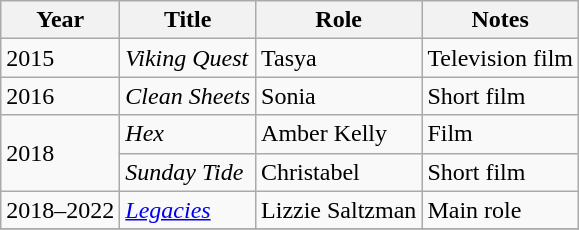<table class="wikitable">
<tr>
<th>Year</th>
<th>Title</th>
<th>Role</th>
<th>Notes</th>
</tr>
<tr>
<td>2015</td>
<td><em>Viking Quest</em></td>
<td>Tasya</td>
<td>Television film</td>
</tr>
<tr>
<td>2016</td>
<td><em>Clean Sheets</em></td>
<td>Sonia</td>
<td>Short film</td>
</tr>
<tr>
<td rowspan="2">2018</td>
<td><em>Hex</em></td>
<td>Amber Kelly</td>
<td>Film</td>
</tr>
<tr>
<td><em>Sunday Tide</em></td>
<td>Christabel</td>
<td>Short film</td>
</tr>
<tr>
<td>2018–2022</td>
<td><em><a href='#'>Legacies</a></em></td>
<td>Lizzie Saltzman</td>
<td>Main role</td>
</tr>
<tr>
</tr>
</table>
